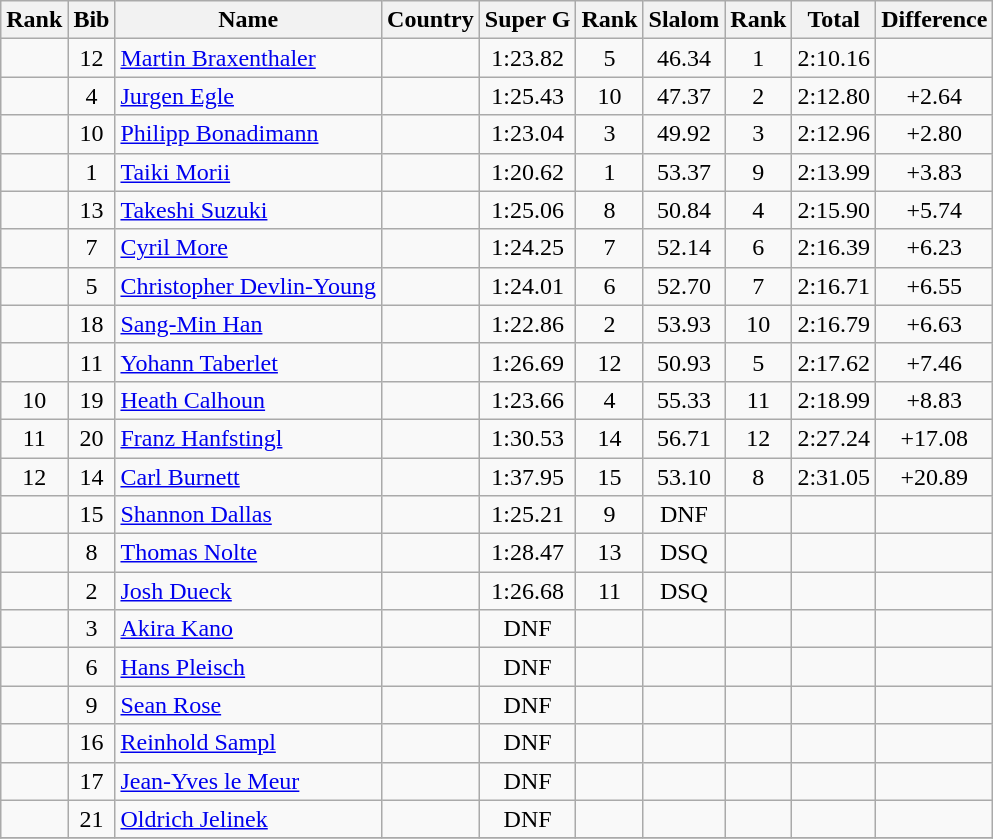<table class="wikitable sortable" style="text-align:center">
<tr>
<th>Rank</th>
<th>Bib</th>
<th>Name</th>
<th>Country</th>
<th>Super G</th>
<th>Rank</th>
<th>Slalom</th>
<th>Rank</th>
<th>Total</th>
<th>Difference</th>
</tr>
<tr>
<td></td>
<td>12</td>
<td align=left><a href='#'>Martin Braxenthaler</a></td>
<td align=left></td>
<td>1:23.82</td>
<td>5</td>
<td>46.34</td>
<td>1</td>
<td>2:10.16</td>
<td></td>
</tr>
<tr>
<td></td>
<td>4</td>
<td align=left><a href='#'>Jurgen Egle</a></td>
<td align=left></td>
<td>1:25.43</td>
<td>10</td>
<td>47.37</td>
<td>2</td>
<td>2:12.80</td>
<td>+2.64</td>
</tr>
<tr>
<td></td>
<td>10</td>
<td align=left><a href='#'>Philipp Bonadimann</a></td>
<td align=left></td>
<td>1:23.04</td>
<td>3</td>
<td>49.92</td>
<td>3</td>
<td>2:12.96</td>
<td>+2.80</td>
</tr>
<tr>
<td></td>
<td>1</td>
<td align=left><a href='#'>Taiki Morii</a></td>
<td align=left></td>
<td>1:20.62</td>
<td>1</td>
<td>53.37</td>
<td>9</td>
<td>2:13.99</td>
<td>+3.83</td>
</tr>
<tr>
<td></td>
<td>13</td>
<td align=left><a href='#'>Takeshi Suzuki</a></td>
<td align=left></td>
<td>1:25.06</td>
<td>8</td>
<td>50.84</td>
<td>4</td>
<td>2:15.90</td>
<td>+5.74</td>
</tr>
<tr>
<td></td>
<td>7</td>
<td align=left><a href='#'>Cyril More</a></td>
<td align=left></td>
<td>1:24.25</td>
<td>7</td>
<td>52.14</td>
<td>6</td>
<td>2:16.39</td>
<td>+6.23</td>
</tr>
<tr>
<td></td>
<td>5</td>
<td align=left><a href='#'>Christopher Devlin-Young</a></td>
<td align=left></td>
<td>1:24.01</td>
<td>6</td>
<td>52.70</td>
<td>7</td>
<td>2:16.71</td>
<td>+6.55</td>
</tr>
<tr>
<td></td>
<td>18</td>
<td align=left><a href='#'>Sang-Min Han</a></td>
<td align=left></td>
<td>1:22.86</td>
<td>2</td>
<td>53.93</td>
<td>10</td>
<td>2:16.79</td>
<td>+6.63</td>
</tr>
<tr>
<td></td>
<td>11</td>
<td align=left><a href='#'>Yohann Taberlet</a></td>
<td align=left></td>
<td>1:26.69</td>
<td>12</td>
<td>50.93</td>
<td>5</td>
<td>2:17.62</td>
<td>+7.46</td>
</tr>
<tr>
<td>10</td>
<td>19</td>
<td align=left><a href='#'>Heath Calhoun</a></td>
<td align=left></td>
<td>1:23.66</td>
<td>4</td>
<td>55.33</td>
<td>11</td>
<td>2:18.99</td>
<td>+8.83</td>
</tr>
<tr>
<td>11</td>
<td>20</td>
<td align=left><a href='#'>Franz Hanfstingl</a></td>
<td align=left></td>
<td>1:30.53</td>
<td>14</td>
<td>56.71</td>
<td>12</td>
<td>2:27.24</td>
<td>+17.08</td>
</tr>
<tr>
<td>12</td>
<td>14</td>
<td align=left><a href='#'>Carl Burnett</a></td>
<td align=left></td>
<td>1:37.95</td>
<td>15</td>
<td>53.10</td>
<td>8</td>
<td>2:31.05</td>
<td>+20.89</td>
</tr>
<tr>
<td></td>
<td>15</td>
<td align=left><a href='#'>Shannon Dallas</a></td>
<td align=left></td>
<td>1:25.21</td>
<td>9</td>
<td>DNF</td>
<td></td>
<td></td>
<td></td>
</tr>
<tr>
<td></td>
<td>8</td>
<td align=left><a href='#'>Thomas Nolte</a></td>
<td align=left></td>
<td>1:28.47</td>
<td>13</td>
<td>DSQ</td>
<td></td>
<td></td>
<td></td>
</tr>
<tr>
<td></td>
<td>2</td>
<td align=left><a href='#'>Josh Dueck</a></td>
<td align=left></td>
<td>1:26.68</td>
<td>11</td>
<td>DSQ</td>
<td></td>
<td></td>
<td></td>
</tr>
<tr>
<td></td>
<td>3</td>
<td align=left><a href='#'>Akira Kano</a></td>
<td align=left></td>
<td>DNF</td>
<td></td>
<td></td>
<td></td>
<td></td>
<td></td>
</tr>
<tr>
<td></td>
<td>6</td>
<td align=left><a href='#'>Hans Pleisch</a></td>
<td align=left></td>
<td>DNF</td>
<td></td>
<td></td>
<td></td>
<td></td>
<td></td>
</tr>
<tr>
<td></td>
<td>9</td>
<td align=left><a href='#'>Sean Rose</a></td>
<td align=left></td>
<td>DNF</td>
<td></td>
<td></td>
<td></td>
<td></td>
<td></td>
</tr>
<tr>
<td></td>
<td>16</td>
<td align=left><a href='#'>Reinhold Sampl</a></td>
<td align=left></td>
<td>DNF</td>
<td></td>
<td></td>
<td></td>
<td></td>
<td></td>
</tr>
<tr>
<td></td>
<td>17</td>
<td align=left><a href='#'>Jean-Yves le Meur</a></td>
<td align=left></td>
<td>DNF</td>
<td></td>
<td></td>
<td></td>
<td></td>
<td></td>
</tr>
<tr>
<td></td>
<td>21</td>
<td align=left><a href='#'>Oldrich Jelinek</a></td>
<td align=left></td>
<td>DNF</td>
<td></td>
<td></td>
<td></td>
<td></td>
<td></td>
</tr>
<tr>
</tr>
</table>
